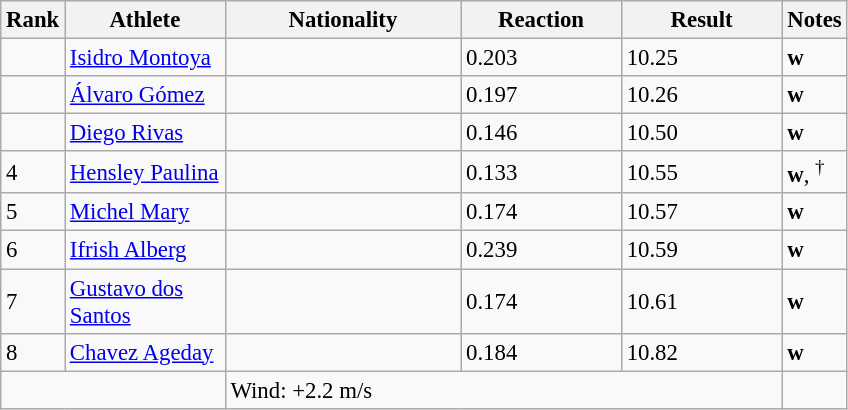<table class="wikitable" style="font-size:95%" style="width:35em;" style="text-align:center">
<tr>
<th>Rank</th>
<th width=100>Athlete</th>
<th width=150>Nationality</th>
<th width=100>Reaction</th>
<th width=100>Result</th>
<th>Notes</th>
</tr>
<tr>
<td></td>
<td align=left><a href='#'>Isidro Montoya</a></td>
<td align=left></td>
<td>0.203</td>
<td>10.25</td>
<td><strong>w</strong></td>
</tr>
<tr>
<td></td>
<td align=left><a href='#'>Álvaro Gómez</a></td>
<td align=left></td>
<td>0.197</td>
<td>10.26</td>
<td><strong>w</strong></td>
</tr>
<tr>
<td></td>
<td align=left><a href='#'>Diego Rivas</a></td>
<td align=left></td>
<td>0.146</td>
<td>10.50</td>
<td><strong>w</strong></td>
</tr>
<tr>
<td>4</td>
<td align=left><a href='#'>Hensley Paulina</a></td>
<td align=left></td>
<td>0.133</td>
<td>10.55</td>
<td><strong>w</strong>, <sup>†</sup></td>
</tr>
<tr>
<td>5</td>
<td align=left><a href='#'>Michel Mary</a></td>
<td align=left></td>
<td>0.174</td>
<td>10.57</td>
<td><strong>w</strong></td>
</tr>
<tr>
<td>6</td>
<td align=left><a href='#'>Ifrish Alberg</a></td>
<td align=left></td>
<td>0.239</td>
<td>10.59</td>
<td><strong>w</strong></td>
</tr>
<tr>
<td>7</td>
<td align=left><a href='#'>Gustavo dos Santos</a></td>
<td align=left></td>
<td>0.174</td>
<td>10.61</td>
<td><strong>w</strong></td>
</tr>
<tr>
<td>8</td>
<td align=left><a href='#'>Chavez Ageday</a></td>
<td align=left></td>
<td>0.184</td>
<td>10.82</td>
<td><strong>w</strong></td>
</tr>
<tr class="sortbottom">
<td colspan=2></td>
<td colspan="3" style="text-align:left;">Wind: +2.2 m/s</td>
</tr>
</table>
